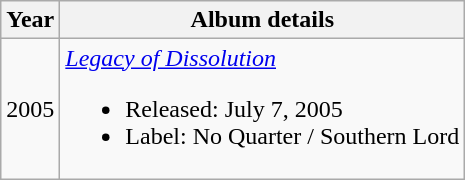<table class="wikitable">
<tr>
<th>Year</th>
<th>Album details</th>
</tr>
<tr>
<td>2005</td>
<td><em><a href='#'>Legacy of Dissolution</a></em><br><ul><li>Released: July 7, 2005</li><li>Label: No Quarter / Southern Lord</li></ul></td>
</tr>
</table>
